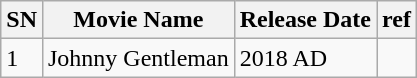<table class="wikitable sortable">
<tr>
<th>SN</th>
<th>Movie Name</th>
<th>Release Date</th>
<th>ref</th>
</tr>
<tr>
<td>1</td>
<td>Johnny Gentleman</td>
<td>2018 AD</td>
<td></td>
</tr>
</table>
